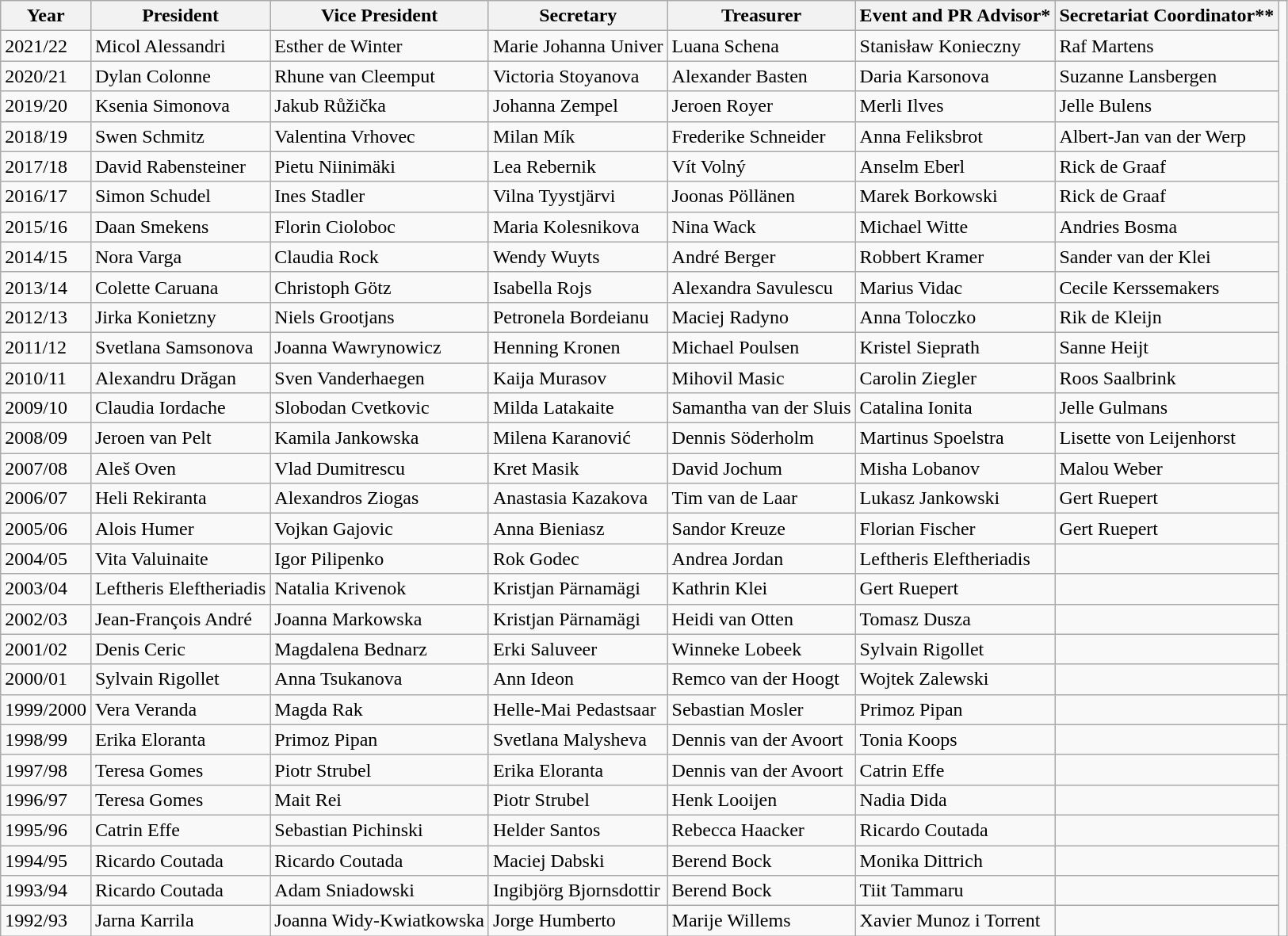<table class="wikitable collapsible">
<tr>
<th>Year</th>
<th>President</th>
<th>Vice President</th>
<th>Secretary</th>
<th>Treasurer</th>
<th>Event and PR Advisor*</th>
<th>Secretariat Coordinator**</th>
</tr>
<tr>
<td>2021/22</td>
<td>Micol Alessandri</td>
<td>Esther de Winter</td>
<td>Marie Johanna Univer</td>
<td>Luana Schena</td>
<td>Stanisław Konieczny</td>
<td>Raf Martens</td>
</tr>
<tr>
<td>2020/21</td>
<td>Dylan Colonne</td>
<td>Rhune van Cleemput</td>
<td>Victoria Stoyanova</td>
<td>Alexander Basten</td>
<td>Daria Karsonova</td>
<td>Suzanne Lansbergen</td>
</tr>
<tr>
<td>2019/20</td>
<td>Ksenia Simonova</td>
<td>Jakub Růžička</td>
<td>Johanna Zempel</td>
<td>Jeroen Royer</td>
<td>Merli Ilves</td>
<td>Jelle Bulens</td>
</tr>
<tr>
<td>2018/19</td>
<td>Swen Schmitz</td>
<td>Valentina Vrhovec</td>
<td>Milan Mík</td>
<td>Frederike Schneider</td>
<td>Anna Feliksbrot</td>
<td>Albert-Jan van der Werp</td>
</tr>
<tr>
<td>2017/18</td>
<td>David Rabensteiner</td>
<td>Pietu Niinimäki</td>
<td>Lea Rebernik</td>
<td>Vít Volný</td>
<td>Anselm Eberl</td>
<td>Rick de Graaf</td>
</tr>
<tr>
<td>2016/17</td>
<td>Simon Schudel</td>
<td>Ines Stadler</td>
<td>Vilna Tyystjärvi</td>
<td>Joonas Pöllänen</td>
<td>Marek Borkowski</td>
<td>Rick de Graaf</td>
</tr>
<tr>
<td>2015/16</td>
<td>Daan Smekens</td>
<td>Florin Cioloboc</td>
<td>Maria Kolesnikova</td>
<td>Nina Wack</td>
<td>Michael Witte</td>
<td>Andries Bosma</td>
</tr>
<tr>
<td>2014/15</td>
<td>Nora Varga</td>
<td>Claudia Rock</td>
<td>Wendy Wuyts</td>
<td>André Berger</td>
<td>Robbert Kramer</td>
<td>Sander van der Klei</td>
</tr>
<tr>
<td>2013/14</td>
<td>Colette Caruana</td>
<td>Christoph Götz</td>
<td>Isabella Rojs</td>
<td>Alexandra Savulescu</td>
<td>Marius Vidac</td>
<td>Cecile Kerssemakers</td>
</tr>
<tr>
<td>2012/13</td>
<td>Jirka Konietzny</td>
<td>Niels Grootjans</td>
<td>Petronela Bordeianu</td>
<td>Maciej Radyno</td>
<td>Anna Toloczko</td>
<td>Rik de Kleijn</td>
</tr>
<tr>
<td>2011/12</td>
<td>Svetlana Samsonova</td>
<td>Joanna Wawrynowicz</td>
<td>Henning Kronen</td>
<td>Michael Poulsen</td>
<td>Kristel Sieprath</td>
<td>Sanne Heijt</td>
</tr>
<tr>
<td>2010/11</td>
<td>Alexandru Drăgan</td>
<td>Sven Vanderhaegen</td>
<td>Kaija Murasov</td>
<td>Mihovil Masic</td>
<td>Carolin Ziegler</td>
<td>Roos Saalbrink</td>
</tr>
<tr>
<td>2009/10</td>
<td>Claudia Iordache</td>
<td>Slobodan Cvetkovic</td>
<td>Milda Latakaite</td>
<td>Samantha van der Sluis</td>
<td>Catalina Ionita</td>
<td>Jelle Gulmans</td>
</tr>
<tr>
<td>2008/09</td>
<td>Jeroen van Pelt</td>
<td>Kamila Jankowska</td>
<td>Milena Karanović</td>
<td>Dennis Söderholm</td>
<td>Martinus Spoelstra</td>
<td>Lisette von Leijenhorst</td>
</tr>
<tr>
<td>2007/08</td>
<td>Aleš Oven</td>
<td>Vlad Dumitrescu</td>
<td>Kret Masik</td>
<td>David Jochum</td>
<td>Misha Lobanov</td>
<td>Malou Weber</td>
</tr>
<tr>
<td>2006/07</td>
<td>Heli Rekiranta</td>
<td>Alexandros Ziogas</td>
<td>Anastasia Kazakova</td>
<td>Tim van de Laar</td>
<td>Lukasz Jankowski</td>
<td>Gert Ruepert</td>
</tr>
<tr>
<td>2005/06</td>
<td>Alois Humer</td>
<td>Vojkan Gajovic</td>
<td>Anna Bieniasz</td>
<td>Sandor Kreuze</td>
<td>Florian Fischer</td>
<td>Gert Ruepert</td>
</tr>
<tr>
<td>2004/05</td>
<td>Vita Valuinaite</td>
<td>Igor Pilipenko</td>
<td>Rok Godec</td>
<td>Andrea Jordan</td>
<td>Leftheris Eleftheriadis</td>
<td></td>
</tr>
<tr>
<td>2003/04</td>
<td>Leftheris Eleftheriadis</td>
<td>Natalia Krivenok</td>
<td>Kristjan Pärnamägi</td>
<td>Kathrin Klei</td>
<td>Gert Ruepert</td>
<td></td>
</tr>
<tr>
<td>2002/03</td>
<td>Jean-François André</td>
<td>Joanna Markowska</td>
<td>Kristjan Pärnamägi</td>
<td>Heidi van Otten</td>
<td>Tomasz Dusza</td>
<td></td>
</tr>
<tr>
<td>2001/02</td>
<td>Denis Ceric</td>
<td>Magdalena Bednarz</td>
<td>Erki Saluveer</td>
<td>Winneke Lobeek</td>
<td>Sylvain Rigollet</td>
<td></td>
</tr>
<tr>
<td>2000/01</td>
<td>Sylvain Rigollet</td>
<td>Anna Tsukanova</td>
<td>Ann Ideon</td>
<td>Remco van der Hoogt</td>
<td>Wojtek Zalewski</td>
<td></td>
</tr>
<tr>
<td>1999/2000</td>
<td>Vera Veranda</td>
<td>Magda Rak</td>
<td>Helle-Mai Pedastsaar</td>
<td>Sebastian Mosler</td>
<td>Primoz Pipan</td>
<td></td>
<td></td>
</tr>
<tr>
<td>1998/99</td>
<td>Erika Eloranta</td>
<td>Primoz Pipan</td>
<td>Svetlana Malysheva</td>
<td>Dennis van der Avoort</td>
<td>Tonia Koops</td>
<td></td>
</tr>
<tr>
<td>1997/98</td>
<td>Teresa Gomes</td>
<td>Piotr Strubel</td>
<td>Erika Eloranta</td>
<td>Dennis van der Avoort</td>
<td>Catrin Effe</td>
<td></td>
</tr>
<tr>
<td>1996/97</td>
<td>Teresa Gomes</td>
<td>Mait Rei</td>
<td>Piotr Strubel</td>
<td>Henk Looijen</td>
<td>Nadia Dida</td>
<td></td>
</tr>
<tr>
<td>1995/96</td>
<td>Catrin Effe</td>
<td>Sebastian Pichinski</td>
<td>Helder Santos</td>
<td>Rebecca Haacker</td>
<td>Ricardo Coutada</td>
<td></td>
</tr>
<tr>
<td>1994/95</td>
<td>Ricardo Coutada</td>
<td>Ricardo Coutada</td>
<td>Maciej Dabski</td>
<td>Berend Bock</td>
<td>Monika Dittrich</td>
<td></td>
</tr>
<tr>
<td>1993/94</td>
<td>Ricardo Coutada</td>
<td>Adam Sniadowski</td>
<td>Ingibjörg Bjornsdottir</td>
<td>Berend Bock</td>
<td>Tiit Tammaru</td>
<td></td>
</tr>
<tr>
<td>1992/93</td>
<td>Jarna Karrila</td>
<td>Joanna Widy-Kwiatkowska</td>
<td>Jorge Humberto</td>
<td>Marije Willems</td>
<td>Xavier Munoz i Torrent</td>
<td></td>
</tr>
</table>
